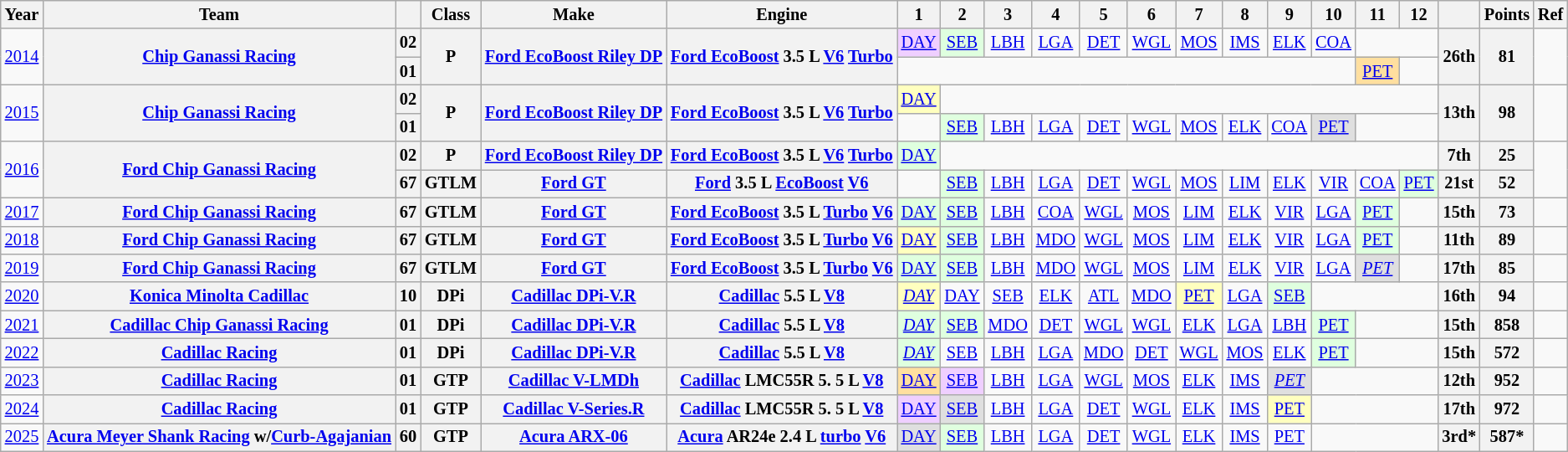<table class="wikitable" style="text-align:center; font-size:85%">
<tr>
<th scope="col">Year</th>
<th scope="col">Team</th>
<th scope="col"></th>
<th scope="col">Class</th>
<th scope="col">Make</th>
<th scope="col">Engine</th>
<th scope="col">1</th>
<th scope="col">2</th>
<th scope="col">3</th>
<th scope="col">4</th>
<th scope="col">5</th>
<th scope="col">6</th>
<th scope="col">7</th>
<th scope="col">8</th>
<th scope="col">9</th>
<th scope="col">10</th>
<th scope="col">11</th>
<th scope="col">12</th>
<th scope="col"></th>
<th scope="col">Points</th>
<th>Ref</th>
</tr>
<tr>
<td rowspan=2><a href='#'>2014</a></td>
<th rowspan=2 nowrap><a href='#'>Chip Ganassi Racing</a></th>
<th>02</th>
<th rowspan=2>P</th>
<th rowspan=2 nowrap><a href='#'>Ford EcoBoost Riley DP</a></th>
<th rowspan=2 nowrap><a href='#'>Ford EcoBoost</a> 3.5 L <a href='#'>V6</a> <a href='#'>Turbo</a></th>
<td style="background:#efcfff;"><a href='#'>DAY</a><br></td>
<td style="background:#dfffdf;"><a href='#'>SEB</a><br></td>
<td><a href='#'>LBH</a></td>
<td><a href='#'>LGA</a></td>
<td><a href='#'>DET</a></td>
<td><a href='#'>WGL</a></td>
<td><a href='#'>MOS</a></td>
<td><a href='#'>IMS</a></td>
<td><a href='#'>ELK</a></td>
<td><a href='#'>COA</a></td>
<td colspan=2></td>
<th rowspan=2>26th</th>
<th rowspan=2>81</th>
<td rowspan="2"></td>
</tr>
<tr>
<th>01</th>
<td colspan=10></td>
<td style="background:#ffdf9f;"><a href='#'>PET</a><br></td>
<td></td>
</tr>
<tr>
<td rowspan=2><a href='#'>2015</a></td>
<th rowspan=2 nowrap><a href='#'>Chip Ganassi Racing</a></th>
<th>02</th>
<th rowspan=2>P</th>
<th rowspan=2 nowrap><a href='#'>Ford EcoBoost Riley DP</a></th>
<th rowspan=2 nowrap><a href='#'>Ford EcoBoost</a> 3.5 L <a href='#'>V6</a> <a href='#'>Turbo</a></th>
<td style="background:#ffffbf;"><a href='#'>DAY</a><br></td>
<td colspan=11></td>
<th rowspan=2>13th</th>
<th rowspan=2>98</th>
<td rowspan="2"></td>
</tr>
<tr>
<th>01</th>
<td></td>
<td style="background:#dfffdf;"><a href='#'>SEB</a><br></td>
<td><a href='#'>LBH</a></td>
<td><a href='#'>LGA</a></td>
<td><a href='#'>DET</a></td>
<td><a href='#'>WGL</a></td>
<td><a href='#'>MOS</a></td>
<td><a href='#'>ELK</a></td>
<td><a href='#'>COA</a></td>
<td style="background:#dfdfdf;"><a href='#'>PET</a><br></td>
<td colspan=2></td>
</tr>
<tr>
<td rowspan=2><a href='#'>2016</a></td>
<th rowspan=2 nowrap><a href='#'>Ford Chip Ganassi Racing</a></th>
<th>02</th>
<th>P</th>
<th nowrap><a href='#'>Ford EcoBoost Riley DP</a></th>
<th nowrap><a href='#'>Ford EcoBoost</a> 3.5 L <a href='#'>V6</a> <a href='#'>Turbo</a></th>
<td style="background:#dfffdf;"><a href='#'>DAY</a><br></td>
<td colspan=11></td>
<th>7th</th>
<th>25</th>
<td rowspan="2"></td>
</tr>
<tr>
<th>67</th>
<th>GTLM</th>
<th nowrap><a href='#'>Ford GT</a></th>
<th nowrap><a href='#'>Ford</a> 3.5 L <a href='#'>EcoBoost</a> <a href='#'>V6</a></th>
<td></td>
<td style="background:#dfffdf;"><a href='#'>SEB</a><br></td>
<td><a href='#'>LBH</a></td>
<td><a href='#'>LGA</a></td>
<td><a href='#'>DET</a></td>
<td><a href='#'>WGL</a></td>
<td><a href='#'>MOS</a></td>
<td><a href='#'>LIM</a></td>
<td><a href='#'>ELK</a></td>
<td><a href='#'>VIR</a></td>
<td><a href='#'>COA</a></td>
<td style="background:#dfffdf;"><a href='#'>PET</a><br></td>
<th>21st</th>
<th>52</th>
</tr>
<tr>
<td><a href='#'>2017</a></td>
<th><a href='#'>Ford Chip Ganassi Racing</a></th>
<th>67</th>
<th>GTLM</th>
<th><a href='#'>Ford GT</a></th>
<th><a href='#'>Ford EcoBoost</a> 3.5 L <a href='#'>Turbo</a> <a href='#'>V6</a></th>
<td style="background:#dfffdf;"><a href='#'>DAY</a><br></td>
<td style="background:#dfffdf;"><a href='#'>SEB</a><br></td>
<td><a href='#'>LBH</a></td>
<td><a href='#'>COA</a></td>
<td><a href='#'>WGL</a></td>
<td><a href='#'>MOS</a></td>
<td><a href='#'>LIM</a></td>
<td><a href='#'>ELK</a></td>
<td><a href='#'>VIR</a></td>
<td><a href='#'>LGA</a></td>
<td style="background:#dfffdf;"><a href='#'>PET</a><br></td>
<td></td>
<th>15th</th>
<th>73</th>
<td></td>
</tr>
<tr>
<td><a href='#'>2018</a></td>
<th><a href='#'>Ford Chip Ganassi Racing</a></th>
<th>67</th>
<th>GTLM</th>
<th><a href='#'>Ford GT</a></th>
<th><a href='#'>Ford EcoBoost</a> 3.5 L <a href='#'>Turbo</a> <a href='#'>V6</a></th>
<td style="background:#ffffbf;"><a href='#'>DAY</a><br></td>
<td style="background:#dfffdf;"><a href='#'>SEB</a><br></td>
<td><a href='#'>LBH</a></td>
<td><a href='#'>MDO</a></td>
<td><a href='#'>WGL</a></td>
<td><a href='#'>MOS</a></td>
<td><a href='#'>LIM</a></td>
<td><a href='#'>ELK</a></td>
<td><a href='#'>VIR</a></td>
<td><a href='#'>LGA</a></td>
<td style="background:#dfffdf;"><a href='#'>PET</a><br></td>
<td></td>
<th>11th</th>
<th>89</th>
<td></td>
</tr>
<tr>
<td><a href='#'>2019</a></td>
<th><a href='#'>Ford Chip Ganassi Racing</a></th>
<th>67</th>
<th>GTLM</th>
<th><a href='#'>Ford GT</a></th>
<th><a href='#'>Ford EcoBoost</a> 3.5 L <a href='#'>Turbo</a> <a href='#'>V6</a></th>
<td style="background:#DFFFDF;"><a href='#'>DAY</a><br></td>
<td style="background:#DFFFDF;"><a href='#'>SEB</a><br></td>
<td><a href='#'>LBH</a></td>
<td><a href='#'>MDO</a></td>
<td><a href='#'>WGL</a></td>
<td><a href='#'>MOS</a></td>
<td><a href='#'>LIM</a></td>
<td><a href='#'>ELK</a></td>
<td><a href='#'>VIR</a></td>
<td><a href='#'>LGA</a></td>
<td style="background:#DFDFDF;"><em><a href='#'>PET</a></em><br></td>
<td></td>
<th>17th</th>
<th>85</th>
<td></td>
</tr>
<tr>
<td><a href='#'>2020</a></td>
<th><a href='#'>Konica Minolta Cadillac</a></th>
<th>10</th>
<th>DPi</th>
<th><a href='#'>Cadillac DPi-V.R</a></th>
<th><a href='#'>Cadillac</a> 5.5 L <a href='#'>V8</a></th>
<td style="background:#FFFFBF;"><em><a href='#'>DAY</a></em><br></td>
<td><a href='#'>DAY</a></td>
<td><a href='#'>SEB</a></td>
<td><a href='#'>ELK</a></td>
<td><a href='#'>ATL</a></td>
<td><a href='#'>MDO</a></td>
<td style="background:#FFFFBF;"><a href='#'>PET</a><br></td>
<td><a href='#'>LGA</a></td>
<td style="background:#DFFFDF;"><a href='#'>SEB</a><br></td>
<td colspan=3></td>
<th>16th</th>
<th>94</th>
<td></td>
</tr>
<tr>
<td><a href='#'>2021</a></td>
<th nowrap><a href='#'>Cadillac Chip Ganassi Racing</a></th>
<th>01</th>
<th>DPi</th>
<th nowrap><a href='#'>Cadillac DPi-V.R</a></th>
<th nowrap><a href='#'>Cadillac</a> 5.5 L <a href='#'>V8</a></th>
<td style="background:#DFFFDF;"><em><a href='#'>DAY</a></em><br></td>
<td style="background:#DFFFDF;"><a href='#'>SEB</a><br></td>
<td><a href='#'>MDO</a></td>
<td><a href='#'>DET</a></td>
<td><a href='#'>WGL</a></td>
<td><a href='#'>WGL</a></td>
<td><a href='#'>ELK</a></td>
<td><a href='#'>LGA</a></td>
<td><a href='#'>LBH</a></td>
<td style="background:#DFFFDF;"><a href='#'>PET</a><br></td>
<td colspan=2></td>
<th>15th</th>
<th>858</th>
<td></td>
</tr>
<tr>
<td><a href='#'>2022</a></td>
<th><a href='#'>Cadillac Racing</a></th>
<th>01</th>
<th>DPi</th>
<th><a href='#'>Cadillac DPi-V.R</a></th>
<th><a href='#'>Cadillac</a> 5.5 L <a href='#'>V8</a></th>
<td style="background:#DFFFDF;"><em><a href='#'>DAY</a></em><br></td>
<td><a href='#'>SEB</a></td>
<td><a href='#'>LBH</a></td>
<td><a href='#'>LGA</a></td>
<td><a href='#'>MDO</a></td>
<td><a href='#'>DET</a></td>
<td><a href='#'>WGL</a></td>
<td><a href='#'>MOS</a></td>
<td><a href='#'>ELK</a></td>
<td style="background:#DFFFDF;"><a href='#'>PET</a><br></td>
<td colspan=2></td>
<th>15th</th>
<th>572</th>
<td></td>
</tr>
<tr>
<td><a href='#'>2023</a></td>
<th><a href='#'>Cadillac Racing</a></th>
<th>01</th>
<th>GTP</th>
<th><a href='#'>Cadillac V-LMDh</a></th>
<th><a href='#'>Cadillac</a> LMC55R 5. 5 L <a href='#'>V8</a></th>
<td style="background:#FFDF9F;"><a href='#'>DAY</a><br></td>
<td style="background:#EFCFFF;"><a href='#'>SEB</a><br></td>
<td><a href='#'>LBH</a></td>
<td><a href='#'>LGA</a></td>
<td><a href='#'>WGL</a></td>
<td><a href='#'>MOS</a></td>
<td><a href='#'>ELK</a></td>
<td><a href='#'>IMS</a></td>
<td style="background:#DFDFDF;"><em><a href='#'>PET</a></em><br></td>
<td colspan=3></td>
<th>12th</th>
<th>952</th>
<td></td>
</tr>
<tr>
<td><a href='#'>2024</a></td>
<th><a href='#'>Cadillac Racing</a></th>
<th>01</th>
<th>GTP</th>
<th><a href='#'>Cadillac V-Series.R</a></th>
<th><a href='#'>Cadillac</a> LMC55R 5. 5 L <a href='#'>V8</a></th>
<td style="background:#EFCFFF;"><a href='#'>DAY</a><br></td>
<td style="background:#DFDFDF;"><a href='#'>SEB</a><br></td>
<td><a href='#'>LBH</a></td>
<td><a href='#'>LGA</a></td>
<td><a href='#'>DET</a></td>
<td><a href='#'>WGL</a></td>
<td><a href='#'>ELK</a></td>
<td><a href='#'>IMS</a></td>
<td style="background:#FFFFBF;"><a href='#'>PET</a><br></td>
<td colspan=3></td>
<th>17th</th>
<th>972</th>
<td></td>
</tr>
<tr>
<td><a href='#'>2025</a></td>
<th><a href='#'>Acura Meyer Shank Racing</a> w/<a href='#'>Curb-Agajanian</a></th>
<th>60</th>
<th>GTP</th>
<th><a href='#'>Acura ARX-06</a></th>
<th><a href='#'>Acura</a> AR24e 2.4 L <a href='#'>turbo</a> <a href='#'>V6</a></th>
<td style="background:#DFDFDF;"><a href='#'>DAY</a><br></td>
<td style="background:#DFFFDF;"><a href='#'>SEB</a><br></td>
<td><a href='#'>LBH</a></td>
<td><a href='#'>LGA</a></td>
<td><a href='#'>DET</a></td>
<td><a href='#'>WGL</a></td>
<td><a href='#'>ELK</a></td>
<td><a href='#'>IMS</a></td>
<td><a href='#'>PET</a></td>
<td colspan=3></td>
<th>3rd*</th>
<th>587*</th>
<td></td>
</tr>
</table>
